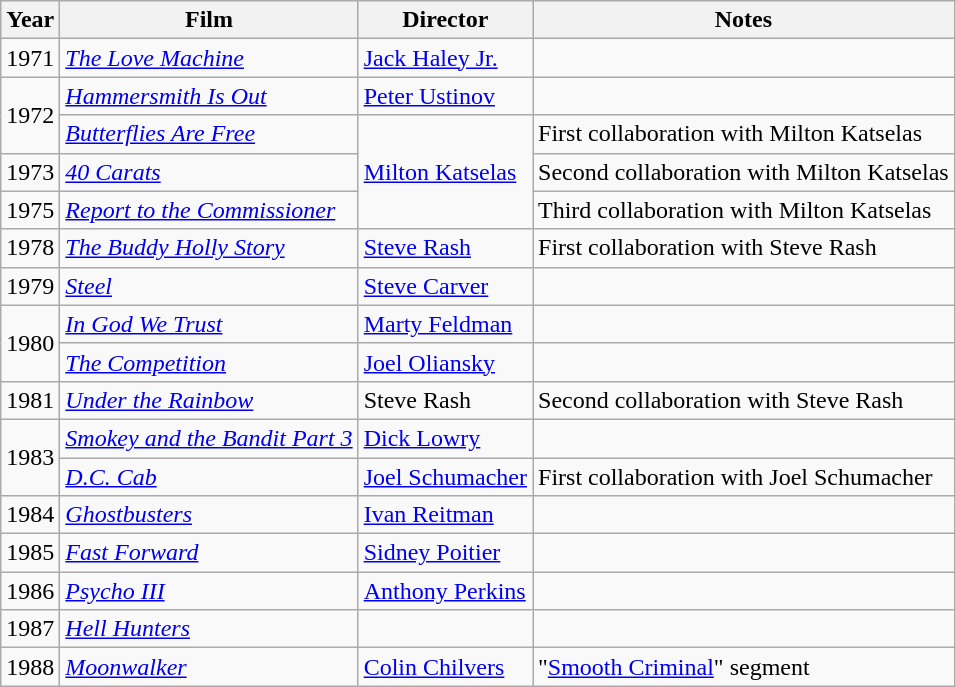<table class="wikitable">
<tr>
<th>Year</th>
<th>Film</th>
<th>Director</th>
<th>Notes</th>
</tr>
<tr>
<td>1971</td>
<td><em><a href='#'>The Love Machine</a></em></td>
<td><a href='#'>Jack Haley Jr.</a></td>
<td></td>
</tr>
<tr>
<td rowspan=2>1972</td>
<td><em><a href='#'>Hammersmith Is Out</a></em></td>
<td><a href='#'>Peter Ustinov</a></td>
<td></td>
</tr>
<tr>
<td><em><a href='#'>Butterflies Are Free</a></em></td>
<td rowspan=3><a href='#'>Milton Katselas</a></td>
<td>First collaboration with Milton Katselas</td>
</tr>
<tr>
<td>1973</td>
<td><em><a href='#'>40 Carats</a></em></td>
<td>Second collaboration with Milton Katselas</td>
</tr>
<tr>
<td>1975</td>
<td><em><a href='#'>Report to the Commissioner</a></em></td>
<td>Third collaboration with Milton Katselas</td>
</tr>
<tr>
<td>1978</td>
<td><em><a href='#'>The Buddy Holly Story</a></em></td>
<td><a href='#'>Steve Rash</a></td>
<td>First collaboration with Steve Rash</td>
</tr>
<tr>
<td>1979</td>
<td><em><a href='#'>Steel</a></em></td>
<td><a href='#'>Steve Carver</a></td>
<td></td>
</tr>
<tr>
<td rowspan=2>1980</td>
<td><em><a href='#'>In God We Trust</a></em></td>
<td><a href='#'>Marty Feldman</a></td>
<td></td>
</tr>
<tr>
<td><em><a href='#'>The Competition</a></em></td>
<td><a href='#'>Joel Oliansky</a></td>
<td></td>
</tr>
<tr>
<td>1981</td>
<td><em><a href='#'>Under the Rainbow</a></em></td>
<td>Steve Rash</td>
<td>Second collaboration with Steve Rash</td>
</tr>
<tr>
<td rowspan=2>1983</td>
<td><em><a href='#'>Smokey and the Bandit Part 3</a></em></td>
<td><a href='#'>Dick Lowry</a></td>
<td></td>
</tr>
<tr>
<td><em><a href='#'>D.C. Cab</a></em></td>
<td><a href='#'>Joel Schumacher</a></td>
<td>First collaboration with Joel Schumacher</td>
</tr>
<tr>
<td>1984</td>
<td><em><a href='#'>Ghostbusters</a></em></td>
<td><a href='#'>Ivan Reitman</a></td>
<td></td>
</tr>
<tr>
<td>1985</td>
<td><em><a href='#'>Fast Forward</a></em></td>
<td><a href='#'>Sidney Poitier</a></td>
<td></td>
</tr>
<tr>
<td>1986</td>
<td><em><a href='#'>Psycho III</a></em></td>
<td><a href='#'>Anthony Perkins</a></td>
<td></td>
</tr>
<tr>
<td>1987</td>
<td><em><a href='#'>Hell Hunters</a></em></td>
<td></td>
<td></td>
</tr>
<tr>
<td>1988</td>
<td><em><a href='#'>Moonwalker</a></em></td>
<td><a href='#'>Colin Chilvers</a></td>
<td>"<a href='#'>Smooth Criminal</a>" segment</td>
</tr>
</table>
